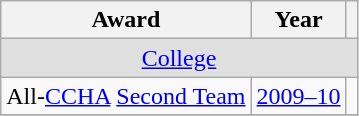<table class="wikitable">
<tr>
<th>Award</th>
<th>Year</th>
<th></th>
</tr>
<tr ALIGN="center" bgcolor="#e0e0e0">
<td colspan="3"><a href='#'>College</a></td>
</tr>
<tr>
<td>All-<a href='#'>CCHA</a> <a href='#'>Second Team</a></td>
<td><a href='#'>2009–10</a></td>
<td></td>
</tr>
<tr>
</tr>
</table>
